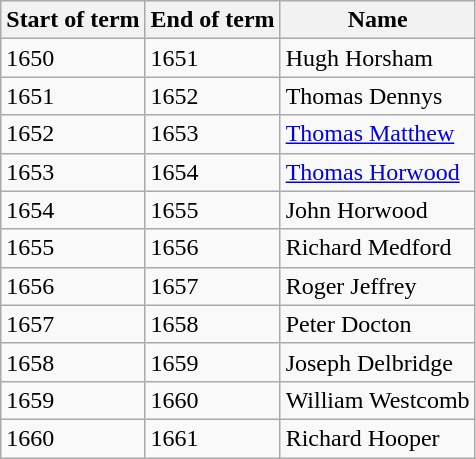<table class="wikitable mw-collapsible mw-collapsed">
<tr>
<th>Start of term</th>
<th>End of term</th>
<th>Name</th>
</tr>
<tr>
<td>1650</td>
<td>1651</td>
<td>Hugh Horsham</td>
</tr>
<tr>
<td>1651</td>
<td>1652</td>
<td>Thomas Dennys</td>
</tr>
<tr>
<td>1652</td>
<td>1653</td>
<td><a href='#'>Thomas Matthew</a></td>
</tr>
<tr>
<td>1653</td>
<td>1654</td>
<td><a href='#'>Thomas Horwood</a></td>
</tr>
<tr>
<td>1654</td>
<td>1655</td>
<td>John Horwood</td>
</tr>
<tr>
<td>1655</td>
<td>1656</td>
<td>Richard Medford</td>
</tr>
<tr>
<td>1656</td>
<td>1657</td>
<td>Roger Jeffrey</td>
</tr>
<tr>
<td>1657</td>
<td>1658</td>
<td>Peter Docton</td>
</tr>
<tr>
<td>1658</td>
<td>1659</td>
<td>Joseph Delbridge</td>
</tr>
<tr>
<td>1659</td>
<td>1660</td>
<td>William Westcomb</td>
</tr>
<tr>
<td>1660</td>
<td>1661</td>
<td>Richard Hooper</td>
</tr>
</table>
